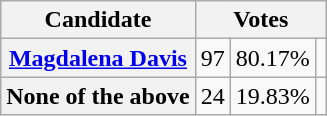<table class="wikitable">
<tr>
<th>Candidate</th>
<th colspan=3>Votes</th>
</tr>
<tr>
<th><a href='#'>Magdalena Davis</a></th>
<td>97</td>
<td>80.17%</td>
<td></td>
</tr>
<tr>
<th>None of the above</th>
<td>24</td>
<td>19.83%</td>
<td></td>
</tr>
</table>
